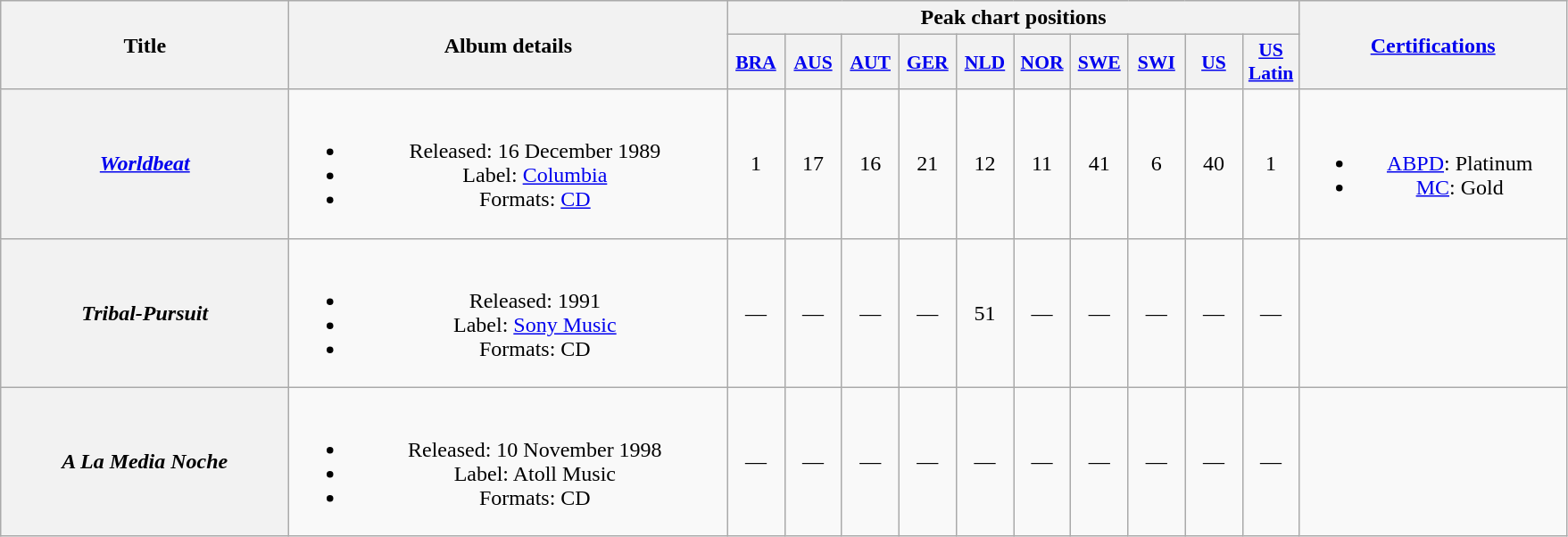<table class="wikitable plainrowheaders" style="text-align:center;">
<tr>
<th scope="col" rowspan="2" style="width:13em;">Title</th>
<th scope="col" rowspan="2" style="width:20em;">Album details</th>
<th scope="col" colspan="10">Peak chart positions</th>
<th scope="col" rowspan="2" style="width:12em;"><a href='#'>Certifications</a></th>
</tr>
<tr>
<th scope="col" style="width:2.5em;font-size:90%;"><a href='#'>BRA</a></th>
<th scope="col" style="width:2.5em;font-size:90%;"><a href='#'>AUS</a><br></th>
<th scope="col" style="width:2.5em;font-size:90%;"><a href='#'>AUT</a><br></th>
<th scope="col" style="width:2.5em;font-size:90%;"><a href='#'>GER</a><br></th>
<th scope="col" style="width:2.5em;font-size:90%;"><a href='#'>NLD</a><br></th>
<th scope="col" style="width:2.5em;font-size:90%;"><a href='#'>NOR</a><br></th>
<th scope="col" style="width:2.5em;font-size:90%;"><a href='#'>SWE</a><br></th>
<th scope="col" style="width:2.5em;font-size:90%;"><a href='#'>SWI</a><br></th>
<th scope="col" style="width:2.5em;font-size:90%;"><a href='#'>US</a></th>
<th scope="col" style="width:2.5em;font-size:90%;"><a href='#'>US Latin</a></th>
</tr>
<tr>
<th scope="row"><em><a href='#'>Worldbeat</a></em></th>
<td><br><ul><li>Released: 16 December 1989</li><li>Label: <a href='#'>Columbia</a></li><li>Formats: <a href='#'>CD</a></li></ul></td>
<td>1</td>
<td>17</td>
<td>16</td>
<td>21</td>
<td>12</td>
<td>11</td>
<td>41</td>
<td>6</td>
<td>40</td>
<td>1</td>
<td><br><ul><li><a href='#'>ABPD</a>: Platinum</li><li><a href='#'>MC</a>: Gold</li></ul></td>
</tr>
<tr>
<th scope="row"><em>Tribal-Pursuit</em></th>
<td><br><ul><li>Released: 1991</li><li>Label: <a href='#'>Sony Music</a></li><li>Formats: CD</li></ul></td>
<td>—</td>
<td>—</td>
<td>—</td>
<td>—</td>
<td>51</td>
<td>—</td>
<td>—</td>
<td>—</td>
<td>—</td>
<td>—</td>
<td></td>
</tr>
<tr>
<th scope="row"><em>A La Media Noche</em></th>
<td><br><ul><li>Released: 10 November 1998</li><li>Label: Atoll Music</li><li>Formats: CD</li></ul></td>
<td>—</td>
<td>—</td>
<td>—</td>
<td>—</td>
<td>—</td>
<td>—</td>
<td>—</td>
<td>—</td>
<td>—</td>
<td>—</td>
<td></td>
</tr>
</table>
